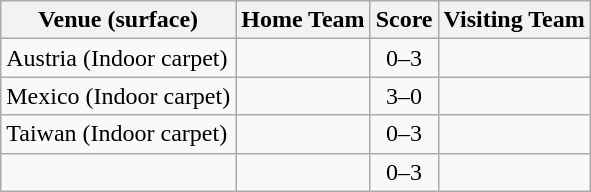<table class=wikitable>
<tr>
<th>Venue (surface)</th>
<th>Home Team</th>
<th>Score</th>
<th>Visiting Team</th>
</tr>
<tr>
<td>Austria (Indoor carpet)</td>
<td></td>
<td align="center">0–3</td>
<td></td>
</tr>
<tr>
<td>Mexico (Indoor carpet)</td>
<td><strong></strong></td>
<td align="center">3–0</td>
<td></td>
</tr>
<tr>
<td>Taiwan (Indoor carpet)</td>
<td></td>
<td align="center">0–3</td>
<td><strong></strong></td>
</tr>
<tr>
<td></td>
<td></td>
<td align="center">0–3</td>
<td><strong></strong></td>
</tr>
</table>
